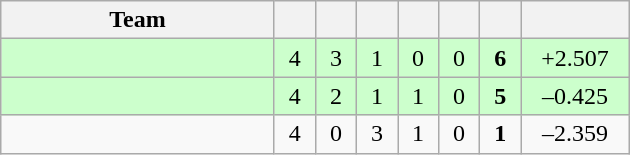<table class="wikitable" style="text-align:center">
<tr>
<th style="width:175px;">Team</th>
<th style="width:20px;"></th>
<th style="width:20px;"></th>
<th style="width:20px;"></th>
<th style="width:20px;"></th>
<th style="width:20px;"></th>
<th style="width:20px;"></th>
<th style="width:65px;"></th>
</tr>
<tr style="background:#cfc">
<td style="text-align:left"></td>
<td>4</td>
<td>3</td>
<td>1</td>
<td>0</td>
<td>0</td>
<td><strong>6</strong></td>
<td>+2.507</td>
</tr>
<tr style="background:#cfc">
<td style="text-align:left"></td>
<td>4</td>
<td>2</td>
<td>1</td>
<td>1</td>
<td>0</td>
<td><strong>5</strong></td>
<td>–0.425</td>
</tr>
<tr>
<td style="text-align:left"></td>
<td>4</td>
<td>0</td>
<td>3</td>
<td>1</td>
<td>0</td>
<td><strong>1</strong></td>
<td>–2.359</td>
</tr>
</table>
